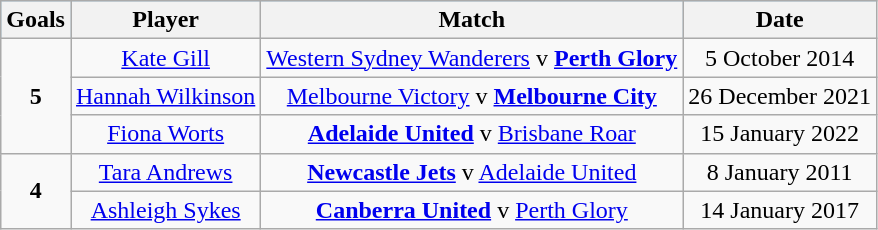<table class="wikitable" style="text-align:center">
<tr bgcolor=#87cefa>
<th>Goals</th>
<th>Player</th>
<th>Match</th>
<th>Date</th>
</tr>
<tr>
<td rowspan=3><strong>5</strong></td>
<td><a href='#'>Kate Gill</a></td>
<td><a href='#'>Western Sydney Wanderers</a> v <strong><a href='#'>Perth Glory</a></strong></td>
<td>5 October 2014</td>
</tr>
<tr>
<td><a href='#'>Hannah Wilkinson</a></td>
<td><a href='#'>Melbourne Victory</a> v <strong><a href='#'>Melbourne City</a></strong></td>
<td>26 December 2021</td>
</tr>
<tr>
<td> <a href='#'>Fiona Worts</a></td>
<td><strong><a href='#'>Adelaide United</a></strong> v <a href='#'>Brisbane Roar</a></td>
<td>15 January 2022</td>
</tr>
<tr>
<td rowspan=2><strong>4</strong></td>
<td><a href='#'>Tara Andrews</a></td>
<td><strong><a href='#'>Newcastle Jets</a></strong> v <a href='#'>Adelaide United</a></td>
<td>8 January 2011</td>
</tr>
<tr>
<td><a href='#'>Ashleigh Sykes</a></td>
<td><strong><a href='#'>Canberra United</a></strong> v <a href='#'>Perth Glory</a></td>
<td>14 January 2017</td>
</tr>
</table>
